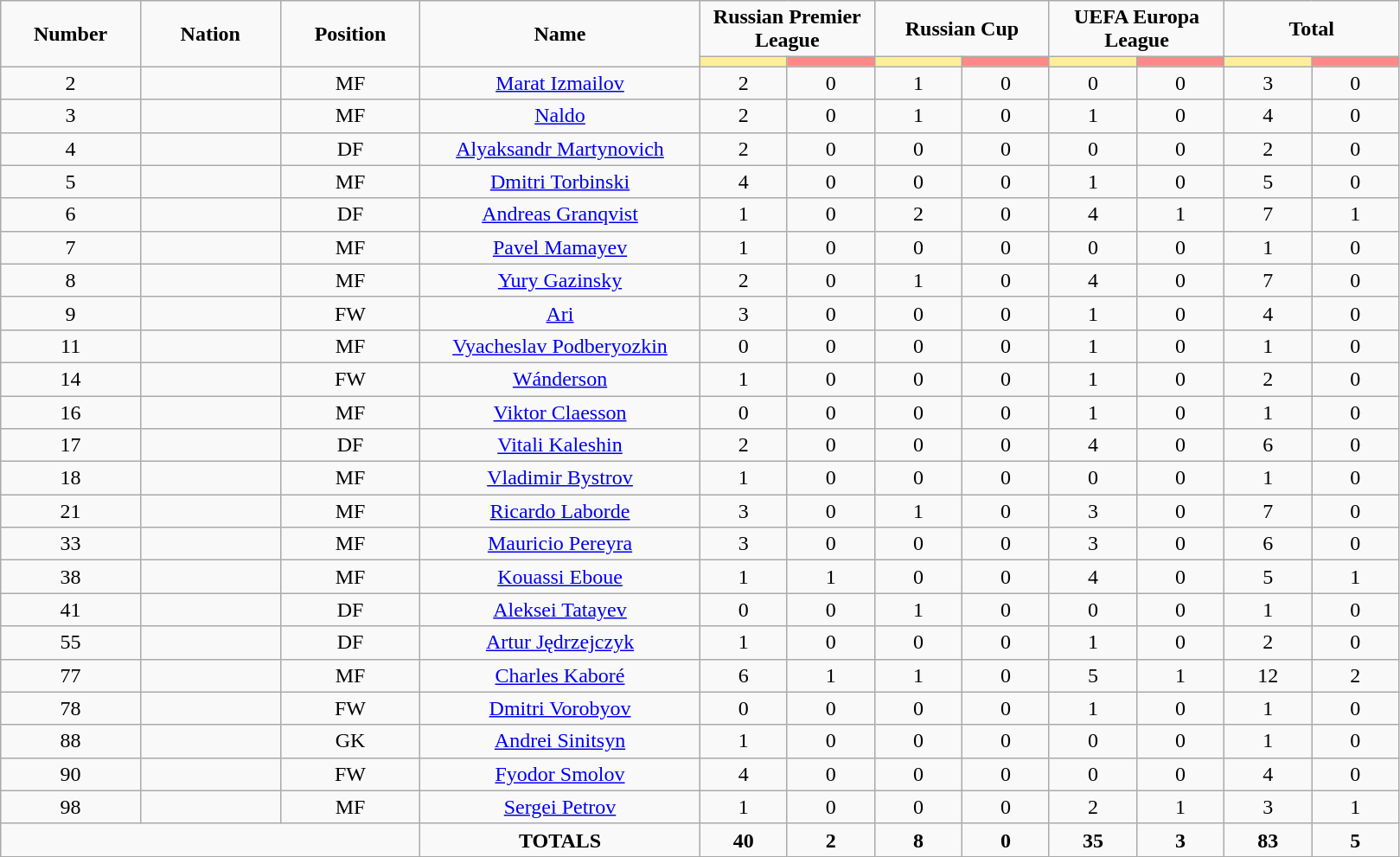<table class="wikitable" style="font-size: 100%; text-align: center;">
<tr>
<td rowspan="2" width="10%" align="center"><strong>Number</strong></td>
<td rowspan="2" width="10%" align="center"><strong>Nation</strong></td>
<td rowspan="2" width="10%" align="center"><strong>Position</strong></td>
<td rowspan="2" width="20%" align="center"><strong>Name</strong></td>
<td colspan="2" align="center"><strong>Russian Premier League</strong></td>
<td colspan="2" align="center"><strong>Russian Cup</strong></td>
<td colspan="2" align="center"><strong>UEFA Europa League</strong></td>
<td colspan="2" align="center"><strong>Total</strong></td>
</tr>
<tr>
<th width=60 style="background: #FFEE99"></th>
<th width=60 style="background: #FF8888"></th>
<th width=60 style="background: #FFEE99"></th>
<th width=60 style="background: #FF8888"></th>
<th width=60 style="background: #FFEE99"></th>
<th width=60 style="background: #FF8888"></th>
<th width=60 style="background: #FFEE99"></th>
<th width=60 style="background: #FF8888"></th>
</tr>
<tr>
<td>2</td>
<td></td>
<td>MF</td>
<td><a href='#'>Marat Izmailov</a></td>
<td>2</td>
<td>0</td>
<td>1</td>
<td>0</td>
<td>0</td>
<td>0</td>
<td>3</td>
<td>0</td>
</tr>
<tr>
<td>3</td>
<td></td>
<td>MF</td>
<td><a href='#'>Naldo</a></td>
<td>2</td>
<td>0</td>
<td>1</td>
<td>0</td>
<td>1</td>
<td>0</td>
<td>4</td>
<td>0</td>
</tr>
<tr>
<td>4</td>
<td></td>
<td>DF</td>
<td><a href='#'>Alyaksandr Martynovich</a></td>
<td>2</td>
<td>0</td>
<td>0</td>
<td>0</td>
<td>0</td>
<td>0</td>
<td>2</td>
<td>0</td>
</tr>
<tr>
<td>5</td>
<td></td>
<td>MF</td>
<td><a href='#'>Dmitri Torbinski</a></td>
<td>4</td>
<td>0</td>
<td>0</td>
<td>0</td>
<td>1</td>
<td>0</td>
<td>5</td>
<td>0</td>
</tr>
<tr>
<td>6</td>
<td></td>
<td>DF</td>
<td><a href='#'>Andreas Granqvist</a></td>
<td>1</td>
<td>0</td>
<td>2</td>
<td>0</td>
<td>4</td>
<td>1</td>
<td>7</td>
<td>1</td>
</tr>
<tr>
<td>7</td>
<td></td>
<td>MF</td>
<td><a href='#'>Pavel Mamayev</a></td>
<td>1</td>
<td>0</td>
<td>0</td>
<td>0</td>
<td>0</td>
<td>0</td>
<td>1</td>
<td>0</td>
</tr>
<tr>
<td>8</td>
<td></td>
<td>MF</td>
<td><a href='#'>Yury Gazinsky</a></td>
<td>2</td>
<td>0</td>
<td>1</td>
<td>0</td>
<td>4</td>
<td>0</td>
<td>7</td>
<td>0</td>
</tr>
<tr>
<td>9</td>
<td></td>
<td>FW</td>
<td><a href='#'>Ari</a></td>
<td>3</td>
<td>0</td>
<td>0</td>
<td>0</td>
<td>1</td>
<td>0</td>
<td>4</td>
<td>0</td>
</tr>
<tr>
<td>11</td>
<td></td>
<td>MF</td>
<td><a href='#'>Vyacheslav Podberyozkin</a></td>
<td>0</td>
<td>0</td>
<td>0</td>
<td>0</td>
<td>1</td>
<td>0</td>
<td>1</td>
<td>0</td>
</tr>
<tr>
<td>14</td>
<td></td>
<td>FW</td>
<td><a href='#'>Wánderson</a></td>
<td>1</td>
<td>0</td>
<td>0</td>
<td>0</td>
<td>1</td>
<td>0</td>
<td>2</td>
<td>0</td>
</tr>
<tr>
<td>16</td>
<td></td>
<td>MF</td>
<td><a href='#'>Viktor Claesson</a></td>
<td>0</td>
<td>0</td>
<td>0</td>
<td>0</td>
<td>1</td>
<td>0</td>
<td>1</td>
<td>0</td>
</tr>
<tr>
<td>17</td>
<td></td>
<td>DF</td>
<td><a href='#'>Vitali Kaleshin</a></td>
<td>2</td>
<td>0</td>
<td>0</td>
<td>0</td>
<td>4</td>
<td>0</td>
<td>6</td>
<td>0</td>
</tr>
<tr>
<td>18</td>
<td></td>
<td>MF</td>
<td><a href='#'>Vladimir Bystrov</a></td>
<td>1</td>
<td>0</td>
<td>0</td>
<td>0</td>
<td>0</td>
<td>0</td>
<td>1</td>
<td>0</td>
</tr>
<tr>
<td>21</td>
<td></td>
<td>MF</td>
<td><a href='#'>Ricardo Laborde</a></td>
<td>3</td>
<td>0</td>
<td>1</td>
<td>0</td>
<td>3</td>
<td>0</td>
<td>7</td>
<td>0</td>
</tr>
<tr>
<td>33</td>
<td></td>
<td>MF</td>
<td><a href='#'>Mauricio Pereyra</a></td>
<td>3</td>
<td>0</td>
<td>0</td>
<td>0</td>
<td>3</td>
<td>0</td>
<td>6</td>
<td>0</td>
</tr>
<tr>
<td>38</td>
<td></td>
<td>MF</td>
<td><a href='#'>Kouassi Eboue</a></td>
<td>1</td>
<td>1</td>
<td>0</td>
<td>0</td>
<td>4</td>
<td>0</td>
<td>5</td>
<td>1</td>
</tr>
<tr>
<td>41</td>
<td></td>
<td>DF</td>
<td><a href='#'>Aleksei Tatayev</a></td>
<td>0</td>
<td>0</td>
<td>1</td>
<td>0</td>
<td>0</td>
<td>0</td>
<td>1</td>
<td>0</td>
</tr>
<tr>
<td>55</td>
<td></td>
<td>DF</td>
<td><a href='#'>Artur Jędrzejczyk</a></td>
<td>1</td>
<td>0</td>
<td>0</td>
<td>0</td>
<td>1</td>
<td>0</td>
<td>2</td>
<td>0</td>
</tr>
<tr>
<td>77</td>
<td></td>
<td>MF</td>
<td><a href='#'>Charles Kaboré</a></td>
<td>6</td>
<td>1</td>
<td>1</td>
<td>0</td>
<td>5</td>
<td>1</td>
<td>12</td>
<td>2</td>
</tr>
<tr>
<td>78</td>
<td></td>
<td>FW</td>
<td><a href='#'>Dmitri Vorobyov</a></td>
<td>0</td>
<td>0</td>
<td>0</td>
<td>0</td>
<td>1</td>
<td>0</td>
<td>1</td>
<td>0</td>
</tr>
<tr>
<td>88</td>
<td></td>
<td>GK</td>
<td><a href='#'>Andrei Sinitsyn</a></td>
<td>1</td>
<td>0</td>
<td>0</td>
<td>0</td>
<td>0</td>
<td>0</td>
<td>1</td>
<td>0</td>
</tr>
<tr>
<td>90</td>
<td></td>
<td>FW</td>
<td><a href='#'>Fyodor Smolov</a></td>
<td>4</td>
<td>0</td>
<td>0</td>
<td>0</td>
<td>0</td>
<td>0</td>
<td>4</td>
<td>0</td>
</tr>
<tr>
<td>98</td>
<td></td>
<td>MF</td>
<td><a href='#'>Sergei Petrov</a></td>
<td>1</td>
<td>0</td>
<td>0</td>
<td>0</td>
<td>2</td>
<td>1</td>
<td>3</td>
<td>1</td>
</tr>
<tr>
<td colspan="3"></td>
<td><strong>TOTALS</strong></td>
<td><strong>40</strong></td>
<td><strong>2</strong></td>
<td><strong>8</strong></td>
<td><strong>0</strong></td>
<td><strong>35</strong></td>
<td><strong>3</strong></td>
<td><strong>83</strong></td>
<td><strong>5</strong></td>
</tr>
</table>
